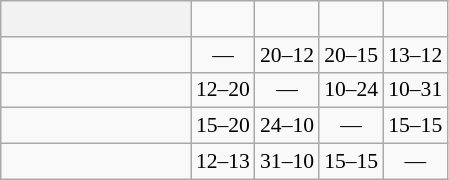<table class="wikitable" style="text-align:center; font-size:90%;">
<tr>
<th width=120> </th>
<td><strong></strong></td>
<td><strong></strong></td>
<td><strong></strong></td>
<td><strong></strong></td>
</tr>
<tr>
<td style="text-align:left;"></td>
<td>—</td>
<td>20–12</td>
<td>20–15</td>
<td>13–12</td>
</tr>
<tr>
<td style="text-align:left;"></td>
<td>12–20</td>
<td>—</td>
<td>10–24</td>
<td>10–31</td>
</tr>
<tr>
<td style="text-align:left;"></td>
<td>15–20</td>
<td>24–10</td>
<td>—</td>
<td>15–15</td>
</tr>
<tr>
<td style="text-align:left;"></td>
<td>12–13</td>
<td>31–10</td>
<td>15–15</td>
<td>—</td>
</tr>
</table>
